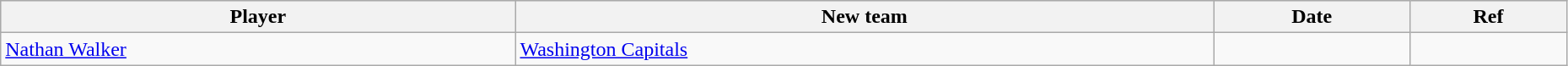<table class="wikitable" width=98%>
<tr style="background:#ddd; text-align:center;">
<th>Player</th>
<th>New team</th>
<th>Date</th>
<th>Ref</th>
</tr>
<tr>
<td><a href='#'>Nathan Walker</a></td>
<td><a href='#'>Washington Capitals</a></td>
<td></td>
<td></td>
</tr>
</table>
